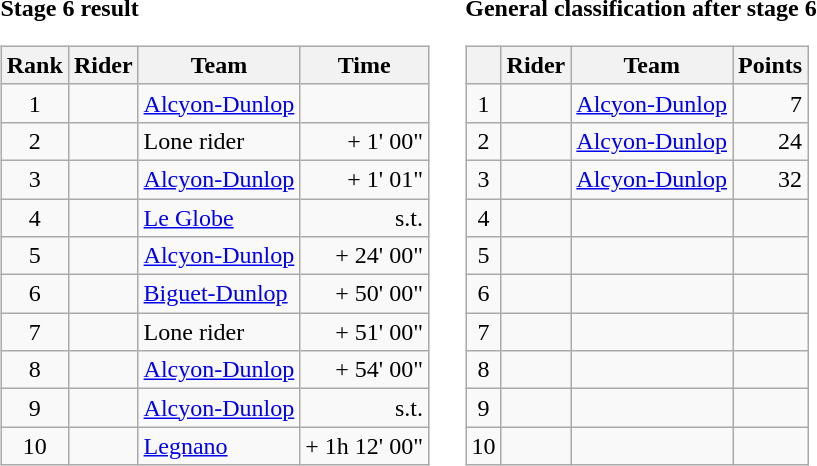<table>
<tr>
<td><strong>Stage 6 result</strong><br><table class="wikitable">
<tr>
<th scope="col">Rank</th>
<th scope="col">Rider</th>
<th scope="col">Team</th>
<th scope="col">Time</th>
</tr>
<tr>
<td style="text-align:center;">1</td>
<td></td>
<td><a href='#'>Alcyon-Dunlop</a></td>
<td style="text-align:right;"></td>
</tr>
<tr>
<td style="text-align:center;">2</td>
<td></td>
<td>Lone rider</td>
<td style="text-align:right;">+ 1' 00"</td>
</tr>
<tr>
<td style="text-align:center;">3</td>
<td></td>
<td><a href='#'>Alcyon-Dunlop</a></td>
<td style="text-align:right;">+ 1' 01"</td>
</tr>
<tr>
<td style="text-align:center;">4</td>
<td></td>
<td><a href='#'>Le Globe</a></td>
<td style="text-align:right;">s.t.</td>
</tr>
<tr>
<td style="text-align:center;">5</td>
<td></td>
<td><a href='#'>Alcyon-Dunlop</a></td>
<td style="text-align:right;">+ 24' 00"</td>
</tr>
<tr>
<td style="text-align:center;">6</td>
<td></td>
<td><a href='#'>Biguet-Dunlop</a></td>
<td style="text-align:right;">+ 50' 00"</td>
</tr>
<tr>
<td style="text-align:center;">7</td>
<td></td>
<td>Lone rider</td>
<td style="text-align:right;">+ 51' 00"</td>
</tr>
<tr>
<td style="text-align:center;">8</td>
<td></td>
<td><a href='#'>Alcyon-Dunlop</a></td>
<td style="text-align:right;">+ 54' 00"</td>
</tr>
<tr>
<td style="text-align:center;">9</td>
<td></td>
<td><a href='#'>Alcyon-Dunlop</a></td>
<td style="text-align:right;">s.t.</td>
</tr>
<tr>
<td style="text-align:center;">10</td>
<td></td>
<td><a href='#'>Legnano</a></td>
<td style="text-align:right;">+ 1h 12' 00"</td>
</tr>
</table>
</td>
<td></td>
<td><strong>General classification after stage 6</strong><br><table class="wikitable">
<tr>
<th></th>
<th>Rider</th>
<th>Team</th>
<th>Points</th>
</tr>
<tr>
<td style="text-align:center;">1</td>
<td></td>
<td><a href='#'>Alcyon-Dunlop</a></td>
<td style="text-align:right;">7</td>
</tr>
<tr>
<td style="text-align:center;">2</td>
<td></td>
<td><a href='#'>Alcyon-Dunlop</a></td>
<td style="text-align:right;">24</td>
</tr>
<tr>
<td style="text-align:center;">3</td>
<td></td>
<td><a href='#'>Alcyon-Dunlop</a></td>
<td style="text-align:right;">32</td>
</tr>
<tr>
<td style="text-align:center;">4</td>
<td></td>
<td></td>
<td></td>
</tr>
<tr>
<td style="text-align:center;">5</td>
<td></td>
<td></td>
<td></td>
</tr>
<tr>
<td style="text-align:center;">6</td>
<td></td>
<td></td>
<td></td>
</tr>
<tr>
<td style="text-align:center;">7</td>
<td></td>
<td></td>
<td></td>
</tr>
<tr>
<td style="text-align:center;">8</td>
<td></td>
<td></td>
<td></td>
</tr>
<tr>
<td style="text-align:center;">9</td>
<td></td>
<td></td>
<td></td>
</tr>
<tr>
<td style="text-align:center;">10</td>
<td></td>
<td></td>
<td></td>
</tr>
</table>
</td>
</tr>
</table>
